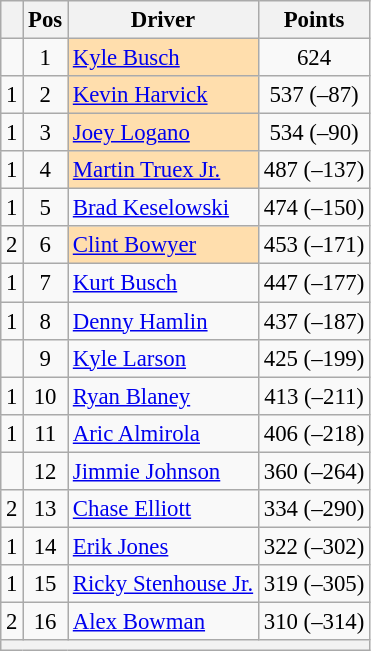<table class="wikitable" style="font-size: 95%">
<tr>
<th></th>
<th>Pos</th>
<th>Driver</th>
<th>Points</th>
</tr>
<tr>
<td align="left"></td>
<td style="text-align:center;">1</td>
<td style="background:#FFDEAD;"><a href='#'>Kyle Busch</a></td>
<td style="text-align:center;">624</td>
</tr>
<tr>
<td align="left"> 1</td>
<td style="text-align:center;">2</td>
<td style="background:#FFDEAD;"><a href='#'>Kevin Harvick</a></td>
<td style="text-align:center;">537 (–87)</td>
</tr>
<tr>
<td align="left"> 1</td>
<td style="text-align:center;">3</td>
<td style="background:#FFDEAD;"><a href='#'>Joey Logano</a></td>
<td style="text-align:center;">534 (–90)</td>
</tr>
<tr>
<td align="left"> 1</td>
<td style="text-align:center;">4</td>
<td style="background:#FFDEAD;"><a href='#'>Martin Truex Jr.</a></td>
<td style="text-align:center;">487 (–137)</td>
</tr>
<tr>
<td align="left"> 1</td>
<td style="text-align:center;">5</td>
<td><a href='#'>Brad Keselowski</a></td>
<td style="text-align:center;">474 (–150)</td>
</tr>
<tr>
<td align="left"> 2</td>
<td style="text-align:center;">6</td>
<td style="background:#FFDEAD;"><a href='#'>Clint Bowyer</a></td>
<td style="text-align:center;">453 (–171)</td>
</tr>
<tr>
<td align="left"> 1</td>
<td style="text-align:center;">7</td>
<td><a href='#'>Kurt Busch</a></td>
<td style="text-align:center;">447 (–177)</td>
</tr>
<tr>
<td align="left"> 1</td>
<td style="text-align:center;">8</td>
<td><a href='#'>Denny Hamlin</a></td>
<td style="text-align:center;">437 (–187)</td>
</tr>
<tr>
<td align="left"></td>
<td style="text-align:center;">9</td>
<td><a href='#'>Kyle Larson</a></td>
<td style="text-align:center;">425 (–199)</td>
</tr>
<tr>
<td align="left"> 1</td>
<td style="text-align:center;">10</td>
<td><a href='#'>Ryan Blaney</a></td>
<td style="text-align:center;">413 (–211)</td>
</tr>
<tr>
<td align="left"> 1</td>
<td style="text-align:center;">11</td>
<td><a href='#'>Aric Almirola</a></td>
<td style="text-align:center;">406 (–218)</td>
</tr>
<tr>
<td align="left"></td>
<td style="text-align:center;">12</td>
<td><a href='#'>Jimmie Johnson</a></td>
<td style="text-align:center;">360 (–264)</td>
</tr>
<tr>
<td align="left"> 2</td>
<td style="text-align:center;">13</td>
<td><a href='#'>Chase Elliott</a></td>
<td style="text-align:center;">334 (–290)</td>
</tr>
<tr>
<td align="left"> 1</td>
<td style="text-align:center;">14</td>
<td><a href='#'>Erik Jones</a></td>
<td style="text-align:center;">322 (–302)</td>
</tr>
<tr>
<td align="left"> 1</td>
<td style="text-align:center;">15</td>
<td><a href='#'>Ricky Stenhouse Jr.</a></td>
<td style="text-align:center;">319 (–305)</td>
</tr>
<tr>
<td align="left"> 2</td>
<td style="text-align:center;">16</td>
<td><a href='#'>Alex Bowman</a></td>
<td style="text-align:center;">310 (–314)</td>
</tr>
<tr class="sortbottom">
<th colspan="9"></th>
</tr>
</table>
